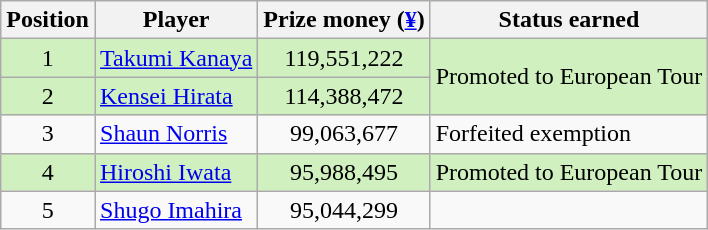<table class="wikitable">
<tr>
<th>Position</th>
<th>Player</th>
<th>Prize money (<a href='#'>¥</a>)</th>
<th>Status earned</th>
</tr>
<tr style="background:#D0F0C0;">
<td align=center>1</td>
<td> <a href='#'>Takumi Kanaya</a></td>
<td align=center>119,551,222</td>
<td rowspan=2>Promoted to European Tour</td>
</tr>
<tr style="background:#D0F0C0;">
<td align=center>2</td>
<td> <a href='#'>Kensei Hirata</a></td>
<td align=center>114,388,472</td>
</tr>
<tr>
<td align=center>3</td>
<td> <a href='#'>Shaun Norris</a></td>
<td align=center>99,063,677</td>
<td>Forfeited exemption</td>
</tr>
<tr style="background:#D0F0C0;">
<td align=center>4</td>
<td> <a href='#'>Hiroshi Iwata</a></td>
<td align=center>95,988,495</td>
<td>Promoted to European Tour</td>
</tr>
<tr>
<td align=center>5</td>
<td> <a href='#'>Shugo Imahira</a></td>
<td align=center>95,044,299</td>
<td></td>
</tr>
</table>
